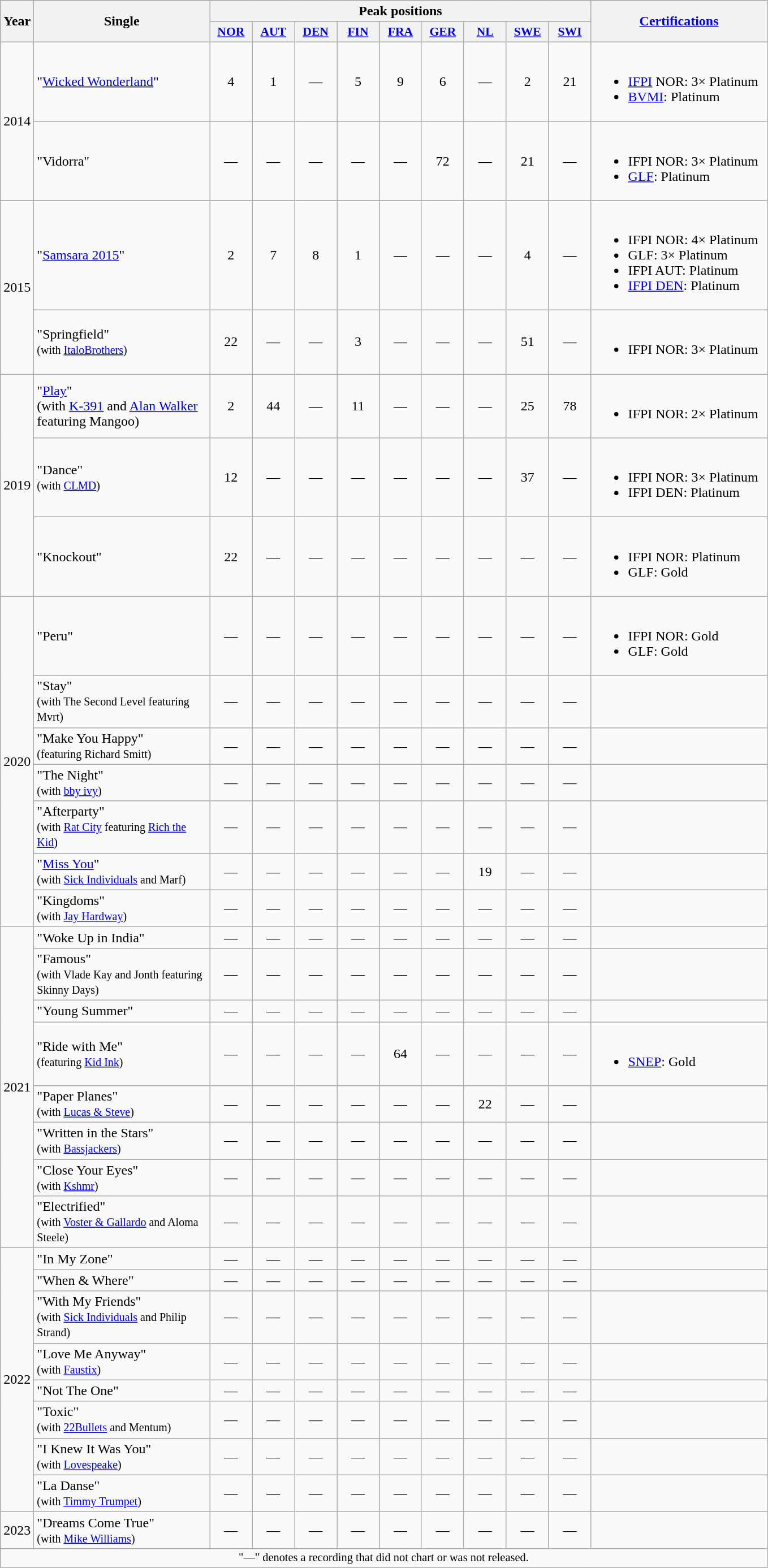<table class="wikitable plainrowheaders">
<tr>
<th align="center" rowspan="2" width="10">Year</th>
<th align="center" rowspan="2" width="200">Single</th>
<th align="center" colspan="9" width="20">Peak positions</th>
<th align="center" rowspan="2" width="200"><a href='#'>Certifications</a></th>
</tr>
<tr>
<th scope="col" style="width:3em;font-size:90%;"><a href='#'>NOR</a><br></th>
<th scope="col" style="width:3em;font-size:90%;"><a href='#'>AUT</a><br></th>
<th scope="col" style="width:3em;font-size:90%;"><a href='#'>DEN</a><br></th>
<th scope="col" style="width:3em;font-size:90%;"><a href='#'>FIN</a><br></th>
<th scope="col" style="width:3em;font-size:90%;"><a href='#'>FRA</a><br></th>
<th scope="col" style="width:3em;font-size:90%;"><a href='#'>GER</a><br></th>
<th scope="col" style="width:3em;font-size:90%;"><a href='#'>NL</a><br></th>
<th scope="col" style="width:3em;font-size:90%;"><a href='#'>SWE</a><br></th>
<th scope="col" style="width:3em;font-size:90%;"><a href='#'>SWI</a><br></th>
</tr>
<tr>
<td style="text-align:center;" rowspan=2>2014</td>
<td>"<a href='#'>Wicked Wonderland</a>"</td>
<td style="text-align:center;">4</td>
<td style="text-align:center;">1</td>
<td style="text-align:center;">—</td>
<td style="text-align:center;">5</td>
<td style="text-align:center;">9</td>
<td style="text-align:center;">6</td>
<td style="text-align:center;">—</td>
<td style="text-align:center;">2</td>
<td style="text-align:center;">21</td>
<td><br><ul><li><a href='#'>IFPI</a> NOR: 3× Platinum</li><li><a href='#'>BVMI</a>: Platinum</li></ul></td>
</tr>
<tr>
<td>"Vidorra"</td>
<td style="text-align:center;">—</td>
<td style="text-align:center;">—</td>
<td style="text-align:center;">—</td>
<td style="text-align:center;">—</td>
<td style="text-align:center;">—</td>
<td style="text-align:center;">72</td>
<td style="text-align:center;">—</td>
<td style="text-align:center;">21</td>
<td style="text-align:center;">—</td>
<td><br><ul><li>IFPI NOR: 3× Platinum</li><li><a href='#'>GLF</a>: Platinum</li></ul></td>
</tr>
<tr>
<td style="text-align:center;" rowspan=2>2015</td>
<td>"<a href='#'>Samsara 2015</a>" <br><small></small></td>
<td style="text-align:center;">2</td>
<td style="text-align:center;">7</td>
<td style="text-align:center;">8</td>
<td style="text-align:center;">1</td>
<td style="text-align:center;">—</td>
<td style="text-align:center;">—</td>
<td style="text-align:center;">—</td>
<td style="text-align:center;">4</td>
<td style="text-align:center;">—</td>
<td><br><ul><li>IFPI NOR: 4× Platinum</li><li>GLF: 3× Platinum</li><li>IFPI AUT: Platinum</li><li><a href='#'>IFPI DEN</a>: Platinum</li></ul></td>
</tr>
<tr>
<td>"Springfield" <br><small>(with <a href='#'>ItaloBrothers</a>)</small></td>
<td style="text-align:center;">22</td>
<td style="text-align:center;">—</td>
<td style="text-align:center;">—</td>
<td style="text-align:center;">3</td>
<td style="text-align:center;">—</td>
<td style="text-align:center;">—</td>
<td style="text-align:center;">—</td>
<td style="text-align:center;">51</td>
<td style="text-align:center;">—</td>
<td><br><ul><li>IFPI NOR: 3× Platinum</li></ul></td>
</tr>
<tr>
<td rowspan="3" style="text-align:center;">2019</td>
<td>"<a href='#'>Play</a>" <br><span>(with <a href='#'>K-391</a> and <a href='#'>Alan Walker</a> featuring Mangoo)</span></td>
<td style="text-align:center;">2</td>
<td style="text-align:center;">44</td>
<td style="text-align:center;">—</td>
<td style="text-align:center;">11</td>
<td style="text-align:center;">—</td>
<td style="text-align:center;">—</td>
<td style="text-align:center;">—</td>
<td style="text-align:center;">25</td>
<td style="text-align:center;">78</td>
<td><br><ul><li>IFPI NOR: 2× Platinum</li></ul></td>
</tr>
<tr>
<td>"Dance" <br><small>(with <a href='#'>CLMD</a>)</small></td>
<td style="text-align:center;">12</td>
<td style="text-align:center;">—</td>
<td style="text-align:center;">—</td>
<td style="text-align:center;">—</td>
<td style="text-align:center;">—</td>
<td style="text-align:center;">—</td>
<td style="text-align:center;">—</td>
<td style="text-align:center;">37</td>
<td style="text-align:center;">—</td>
<td><br><ul><li>IFPI NOR: 3× Platinum</li><li>IFPI DEN: Platinum</li></ul></td>
</tr>
<tr>
<td>"Knockout"</td>
<td style="text-align:center;">22</td>
<td style="text-align:center;">—</td>
<td style="text-align:center;">—</td>
<td style="text-align:center;">—</td>
<td style="text-align:center;">—</td>
<td style="text-align:center;">—</td>
<td style="text-align:center;">—</td>
<td style="text-align:center;">—</td>
<td style="text-align:center;">—</td>
<td><br><ul><li>IFPI NOR: Platinum</li><li>GLF: Gold</li></ul></td>
</tr>
<tr>
<td rowspan="7" style="text-align:center;">2020</td>
<td>"Peru"</td>
<td style="text-align:center;">—</td>
<td style="text-align:center;">—</td>
<td style="text-align:center;">—</td>
<td style="text-align:center;">—</td>
<td style="text-align:center;">—</td>
<td style="text-align:center;">—</td>
<td style="text-align:center;">—</td>
<td style="text-align:center;">—</td>
<td style="text-align:center;">—</td>
<td><br><ul><li>IFPI NOR: Gold</li><li>GLF: Gold</li></ul></td>
</tr>
<tr>
<td>"Stay" <br><small>(with The Second Level featuring Mvrt)</small></td>
<td style="text-align:center;">—</td>
<td style="text-align:center;">—</td>
<td style="text-align:center;">—</td>
<td style="text-align:center;">—</td>
<td style="text-align:center;">—</td>
<td style="text-align:center;">—</td>
<td style="text-align:center;">—</td>
<td style="text-align:center;">—</td>
<td style="text-align:center;">—</td>
<td></td>
</tr>
<tr>
<td>"Make You Happy" <br><small>(featuring Richard Smitt)</small></td>
<td style="text-align:center;">—</td>
<td style="text-align:center;">—</td>
<td style="text-align:center;">—</td>
<td style="text-align:center;">—</td>
<td style="text-align:center;">—</td>
<td style="text-align:center;">—</td>
<td style="text-align:center;">—</td>
<td style="text-align:center;">—</td>
<td style="text-align:center;">—</td>
<td></td>
</tr>
<tr>
<td>"The Night" <br><small>(with <a href='#'>bby ivy</a>)</small></td>
<td style="text-align:center;">—</td>
<td style="text-align:center;">—</td>
<td style="text-align:center;">—</td>
<td style="text-align:center;">—</td>
<td style="text-align:center;">—</td>
<td style="text-align:center;">—</td>
<td style="text-align:center;">—</td>
<td style="text-align:center;">—</td>
<td style="text-align:center;">—</td>
<td></td>
</tr>
<tr>
<td>"Afterparty" <br><small>(with <a href='#'>Rat City</a> featuring <a href='#'>Rich the Kid</a>)</small></td>
<td style="text-align:center;">—</td>
<td style="text-align:center;">—</td>
<td style="text-align:center;">—</td>
<td style="text-align:center;">—</td>
<td style="text-align:center;">—</td>
<td style="text-align:center;">—</td>
<td style="text-align:center;">—</td>
<td style="text-align:center;">—</td>
<td style="text-align:center;">—</td>
<td></td>
</tr>
<tr>
<td>"<a href='#'>Miss You</a>"<br><small>(with <a href='#'>Sick Individuals</a> and Marf)</small></td>
<td style="text-align:center;">—</td>
<td style="text-align:center;">—</td>
<td style="text-align:center;">—</td>
<td style="text-align:center;">—</td>
<td style="text-align:center;">—</td>
<td style="text-align:center;">—</td>
<td style="text-align:center;">19</td>
<td style="text-align:center;">—</td>
<td style="text-align:center;">—</td>
<td></td>
</tr>
<tr>
<td>"Kingdoms" <br><small>(with <a href='#'>Jay Hardway</a>)</small></td>
<td style="text-align:center;">—</td>
<td style="text-align:center;">—</td>
<td style="text-align:center;">—</td>
<td style="text-align:center;">—</td>
<td style="text-align:center;">—</td>
<td style="text-align:center;">—</td>
<td style="text-align:center;">—</td>
<td style="text-align:center;">—</td>
<td style="text-align:center;">—</td>
<td></td>
</tr>
<tr>
<td rowspan="8" style="text-align:center;">2021</td>
<td>"Woke Up in India"</td>
<td style="text-align:center;">—</td>
<td style="text-align:center;">—</td>
<td style="text-align:center;">—</td>
<td style="text-align:center;">—</td>
<td style="text-align:center;">—</td>
<td style="text-align:center;">—</td>
<td style="text-align:center;">—</td>
<td style="text-align:center;">—</td>
<td style="text-align:center;">—</td>
<td></td>
</tr>
<tr>
<td>"Famous" <br><small>(with Vlade Kay and Jonth featuring Skinny Days)</small></td>
<td style="text-align:center;">—</td>
<td style="text-align:center;">—</td>
<td style="text-align:center;">—</td>
<td style="text-align:center;">—</td>
<td style="text-align:center;">—</td>
<td style="text-align:center;">—</td>
<td style="text-align:center;">—</td>
<td style="text-align:center;">—</td>
<td style="text-align:center;">—</td>
<td></td>
</tr>
<tr>
<td>"Young Summer"</td>
<td style="text-align:center;">—</td>
<td style="text-align:center;">—</td>
<td style="text-align:center;">—</td>
<td style="text-align:center;">—</td>
<td style="text-align:center;">—</td>
<td style="text-align:center;">—</td>
<td style="text-align:center;">—</td>
<td style="text-align:center;">—</td>
<td style="text-align:center;">—</td>
<td></td>
</tr>
<tr>
<td>"Ride with Me" <br><small>(featuring <a href='#'>Kid Ink</a>)</small></td>
<td style="text-align:center;">—</td>
<td style="text-align:center;">—</td>
<td style="text-align:center;">—</td>
<td style="text-align:center;">—</td>
<td style="text-align:center;">64</td>
<td style="text-align:center;">—</td>
<td style="text-align:center;">—</td>
<td style="text-align:center;">—</td>
<td style="text-align:center;">—</td>
<td><br><ul><li><a href='#'>SNEP</a>: Gold</li></ul></td>
</tr>
<tr>
<td>"Paper Planes" <br><small>(with <a href='#'>Lucas & Steve</a>)</small></td>
<td style="text-align:center;">—</td>
<td style="text-align:center;">—</td>
<td style="text-align:center;">—</td>
<td style="text-align:center;">—</td>
<td style="text-align:center;">—</td>
<td style="text-align:center;">—</td>
<td style="text-align:center;">22</td>
<td style="text-align:center;">—</td>
<td style="text-align:center;">—</td>
<td></td>
</tr>
<tr>
<td>"Written in the Stars" <br><small>(with <a href='#'>Bassjackers</a>)</small></td>
<td style="text-align:center;">—</td>
<td style="text-align:center;">—</td>
<td style="text-align:center;">—</td>
<td style="text-align:center;">—</td>
<td style="text-align:center;">—</td>
<td style="text-align:center;">—</td>
<td style="text-align:center;">—</td>
<td style="text-align:center;">—</td>
<td style="text-align:center;">—</td>
<td></td>
</tr>
<tr>
<td>"Close Your Eyes" <br><small>(with <a href='#'>Kshmr</a>)</small></td>
<td style="text-align:center;">—</td>
<td style="text-align:center;">—</td>
<td style="text-align:center;">—</td>
<td style="text-align:center;">—</td>
<td style="text-align:center;">—</td>
<td style="text-align:center;">—</td>
<td style="text-align:center;">—</td>
<td style="text-align:center;">—</td>
<td style="text-align:center;">—</td>
<td></td>
</tr>
<tr>
<td>"Electrified" <br><small>(with <a href='#'>Voster & Gallardo</a> and Aloma Steele)</small></td>
<td style="text-align:center;">—</td>
<td style="text-align:center;">—</td>
<td style="text-align:center;">—</td>
<td style="text-align:center;">—</td>
<td style="text-align:center;">—</td>
<td style="text-align:center;">—</td>
<td style="text-align:center;">—</td>
<td style="text-align:center;">—</td>
<td style="text-align:center;">—</td>
<td></td>
</tr>
<tr>
<td rowspan="8" style="text-align:center;">2022</td>
<td>"In My Zone"</td>
<td style="text-align:center;">—</td>
<td style="text-align:center;">—</td>
<td style="text-align:center;">—</td>
<td style="text-align:center;">—</td>
<td style="text-align:center;">—</td>
<td style="text-align:center;">—</td>
<td style="text-align:center;">—</td>
<td style="text-align:center;">—</td>
<td style="text-align:center;">—</td>
<td></td>
</tr>
<tr>
<td>"When & Where"</td>
<td style="text-align:center;">—</td>
<td style="text-align:center;">—</td>
<td style="text-align:center;">—</td>
<td style="text-align:center;">—</td>
<td style="text-align:center;">—</td>
<td style="text-align:center;">—</td>
<td style="text-align:center;">—</td>
<td style="text-align:center;">—</td>
<td style="text-align:center;">—</td>
<td></td>
</tr>
<tr>
<td>"With My Friends" <br><small>(with <a href='#'>Sick Individuals</a> and Philip Strand)</small></td>
<td style="text-align:center;">—</td>
<td style="text-align:center;">—</td>
<td style="text-align:center;">—</td>
<td style="text-align:center;">—</td>
<td style="text-align:center;">—</td>
<td style="text-align:center;">—</td>
<td style="text-align:center;">—</td>
<td style="text-align:center;">—</td>
<td style="text-align:center;">—</td>
<td></td>
</tr>
<tr>
<td>"Love Me Anyway" <br><small>(with <a href='#'>Faustix</a>)</small></td>
<td style="text-align:center;">—</td>
<td style="text-align:center;">—</td>
<td style="text-align:center;">—</td>
<td style="text-align:center;">—</td>
<td style="text-align:center;">—</td>
<td style="text-align:center;">—</td>
<td style="text-align:center;">—</td>
<td style="text-align:center;">—</td>
<td style="text-align:center;">—</td>
<td></td>
</tr>
<tr>
<td>"Not The One"</td>
<td style="text-align:center;">—</td>
<td style="text-align:center;">—</td>
<td style="text-align:center;">—</td>
<td style="text-align:center;">—</td>
<td style="text-align:center;">—</td>
<td style="text-align:center;">—</td>
<td style="text-align:center;">—</td>
<td style="text-align:center;">—</td>
<td style="text-align:center;">—</td>
<td></td>
</tr>
<tr>
<td>"Toxic" <br><small>(with <a href='#'>22Bullets</a> and Mentum)</small></td>
<td style="text-align:center;">—</td>
<td style="text-align:center;">—</td>
<td style="text-align:center;">—</td>
<td style="text-align:center;">—</td>
<td style="text-align:center;">—</td>
<td style="text-align:center;">—</td>
<td style="text-align:center;">—</td>
<td style="text-align:center;">—</td>
<td style="text-align:center;">—</td>
<td></td>
</tr>
<tr>
<td>"I Knew It Was You" <br><small>(with <a href='#'>Lovespeake</a>)</small></td>
<td style="text-align:center;">—</td>
<td style="text-align:center;">—</td>
<td style="text-align:center;">—</td>
<td style="text-align:center;">—</td>
<td style="text-align:center;">—</td>
<td style="text-align:center;">—</td>
<td style="text-align:center;">—</td>
<td style="text-align:center;">—</td>
<td style="text-align:center;">—</td>
<td></td>
</tr>
<tr>
<td>"La Danse" <br><small>(with <a href='#'>Timmy Trumpet</a>)</small></td>
<td style="text-align:center;">—</td>
<td style="text-align:center;">—</td>
<td style="text-align:center;">—</td>
<td style="text-align:center;">—</td>
<td style="text-align:center;">—</td>
<td style="text-align:center;">—</td>
<td style="text-align:center;">—</td>
<td style="text-align:center;">—</td>
<td style="text-align:center;">—</td>
<td></td>
</tr>
<tr>
<td rowspan="1" style="text-align:center;">2023</td>
<td>"Dreams Come True" <br><small>(with <a href='#'>Mike Williams</a>)</small></td>
<td style="text-align:center;">—</td>
<td style="text-align:center;">—</td>
<td style="text-align:center;">—</td>
<td style="text-align:center;">—</td>
<td style="text-align:center;">—</td>
<td style="text-align:center;">—</td>
<td style="text-align:center;">—</td>
<td style="text-align:center;">—</td>
<td style="text-align:center;">—</td>
<td></td>
</tr>
<tr>
<td colspan="12" style="font-size:85%;text-align:center">"—" denotes a recording that did not chart or was not released.</td>
</tr>
</table>
